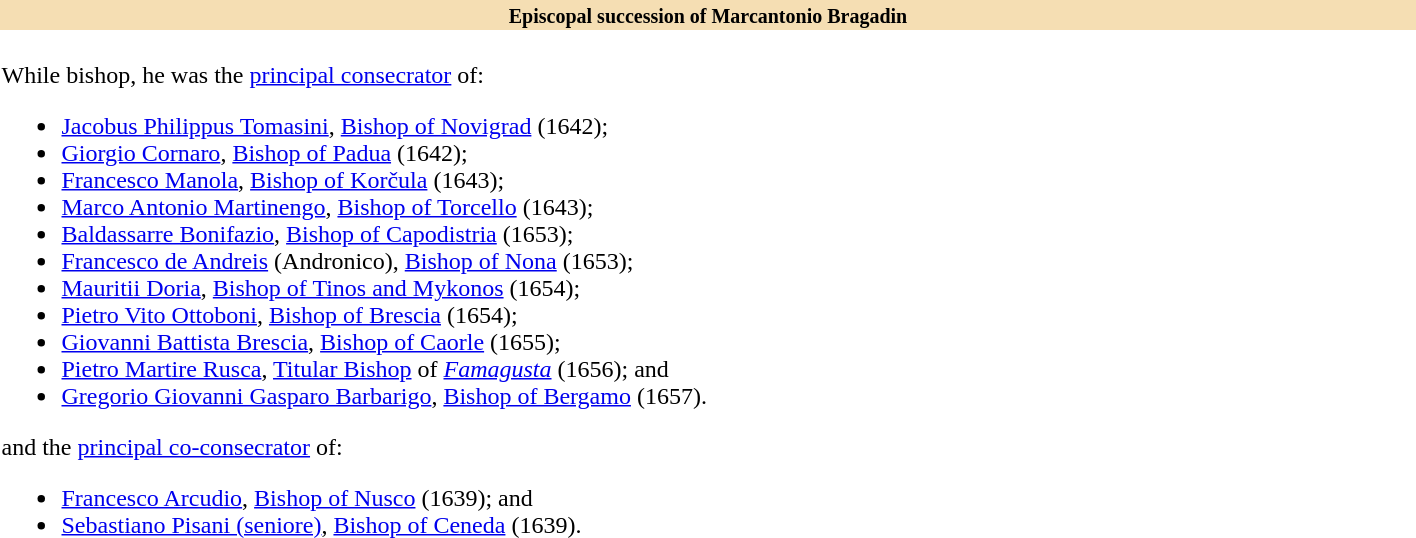<table class="toccolours collapsible collapsed" width=75% align="center">
<tr>
<th style="background:#F5DEB3"><small>Episcopal succession of Marcantonio Bragadin</small></th>
</tr>
<tr>
<td><br>While bishop, he was the <a href='#'>principal consecrator</a> of:<ul><li><a href='#'>Jacobus Philippus Tomasini</a>, <a href='#'>Bishop of Novigrad</a> (1642);</li><li><a href='#'>Giorgio Cornaro</a>, <a href='#'>Bishop of Padua</a> (1642);</li><li><a href='#'>Francesco Manola</a>, <a href='#'>Bishop of Korčula</a> (1643);</li><li><a href='#'>Marco Antonio Martinengo</a>, <a href='#'>Bishop of Torcello</a> (1643);</li><li><a href='#'>Baldassarre Bonifazio</a>, <a href='#'>Bishop of Capodistria</a> (1653);</li><li><a href='#'>Francesco de Andreis</a> (Andronico), <a href='#'>Bishop of Nona</a> (1653);</li><li><a href='#'>Mauritii Doria</a>, <a href='#'>Bishop of Tinos and Mykonos</a> (1654);</li><li><a href='#'>Pietro Vito Ottoboni</a>, <a href='#'>Bishop of Brescia</a> (1654);</li><li><a href='#'>Giovanni Battista Brescia</a>, <a href='#'>Bishop of Caorle</a> (1655);</li><li><a href='#'>Pietro Martire Rusca</a>, <a href='#'>Titular Bishop</a> of <em><a href='#'>Famagusta</a></em> (1656); and</li><li><a href='#'>Gregorio Giovanni Gasparo Barbarigo</a>, <a href='#'>Bishop of Bergamo</a> (1657).</li></ul>and the <a href='#'>principal co-consecrator</a> of:<ul><li><a href='#'>Francesco Arcudio</a>, <a href='#'>Bishop of Nusco</a> (1639); and</li><li><a href='#'>Sebastiano Pisani (seniore)</a>, <a href='#'>Bishop of Ceneda</a> (1639).</li></ul></td>
</tr>
</table>
